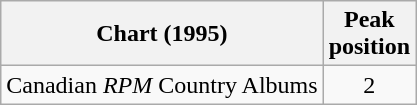<table class="wikitable">
<tr>
<th>Chart (1995)</th>
<th>Peak<br>position</th>
</tr>
<tr>
<td>Canadian <em>RPM</em> Country Albums</td>
<td align="center">2</td>
</tr>
</table>
